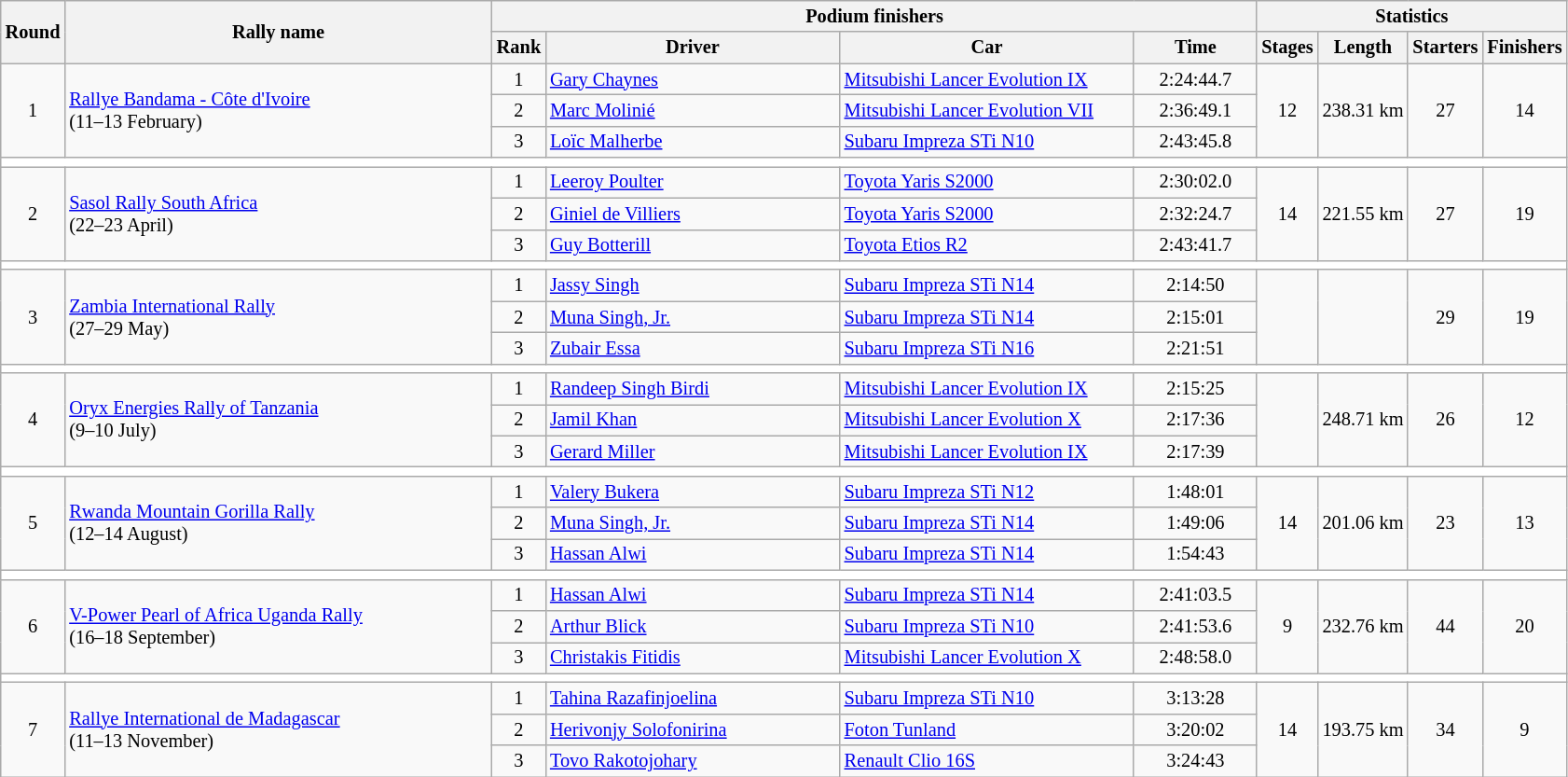<table class="wikitable" style="font-size:85%;">
<tr>
<th rowspan=2>Round</th>
<th style="width:22em" rowspan=2>Rally name</th>
<th colspan=4>Podium finishers</th>
<th colspan=4>Statistics</th>
</tr>
<tr>
<th>Rank</th>
<th style="width:15em">Driver</th>
<th style="width:15em">Car</th>
<th style="width:6em">Time</th>
<th>Stages</th>
<th>Length</th>
<th>Starters</th>
<th>Finishers</th>
</tr>
<tr>
<td rowspan=3 align=center>1</td>
<td rowspan=3> <a href='#'>Rallye Bandama - Côte d'Ivoire</a><br>(11–13 February)</td>
<td align=center>1</td>
<td> <a href='#'>Gary Chaynes</a></td>
<td><a href='#'>Mitsubishi Lancer Evolution IX</a></td>
<td align=center>2:24:44.7</td>
<td rowspan=3 align=center>12</td>
<td rowspan=3 align=center>238.31 km</td>
<td rowspan=3 align=center>27</td>
<td rowspan=3 align=center>14</td>
</tr>
<tr>
<td align=center>2</td>
<td> <a href='#'>Marc Molinié</a></td>
<td><a href='#'>Mitsubishi Lancer Evolution VII</a></td>
<td align=center>2:36:49.1</td>
</tr>
<tr>
<td align=center>3</td>
<td> <a href='#'>Loïc Malherbe</a></td>
<td><a href='#'>Subaru Impreza STi N10</a></td>
<td align=center>2:43:45.8</td>
</tr>
<tr style="background:white;">
<td colspan="10"></td>
</tr>
<tr>
<td rowspan=3 align=center>2</td>
<td rowspan=3> <a href='#'>Sasol Rally South Africa</a><br>(22–23 April)</td>
<td align=center>1</td>
<td> <a href='#'>Leeroy Poulter</a></td>
<td><a href='#'>Toyota Yaris S2000</a></td>
<td align=center>2:30:02.0</td>
<td rowspan=3 align=center>14</td>
<td rowspan=3 align=center>221.55 km</td>
<td rowspan=3 align=center>27</td>
<td rowspan=3 align=center>19</td>
</tr>
<tr>
<td align=center>2</td>
<td> <a href='#'>Giniel de Villiers</a></td>
<td><a href='#'>Toyota Yaris S2000</a></td>
<td align=center>2:32:24.7</td>
</tr>
<tr>
<td align=center>3</td>
<td> <a href='#'>Guy Botterill</a></td>
<td><a href='#'>Toyota Etios R2</a></td>
<td align=center>2:43:41.7</td>
</tr>
<tr style="background:white;">
<td colspan="12"></td>
</tr>
<tr>
<td rowspan=3 align=center>3</td>
<td rowspan=3> <a href='#'>Zambia International Rally</a><br>(27–29 May)</td>
<td align=center>1</td>
<td> <a href='#'>Jassy Singh</a></td>
<td><a href='#'>Subaru Impreza STi N14</a></td>
<td align=center>2:14:50</td>
<td rowspan=3 align=center></td>
<td rowspan=3 align=center></td>
<td rowspan=3 align=center>29</td>
<td rowspan=3 align=center>19</td>
</tr>
<tr>
<td align=center>2</td>
<td> <a href='#'>Muna Singh, Jr.</a></td>
<td><a href='#'>Subaru Impreza STi N14</a></td>
<td align=center>2:15:01</td>
</tr>
<tr>
<td align=center>3</td>
<td> <a href='#'>Zubair Essa</a></td>
<td><a href='#'>Subaru Impreza STi N16</a></td>
<td align=center>2:21:51</td>
</tr>
<tr style="background:white;">
<td colspan="12"></td>
</tr>
<tr>
<td rowspan=3 align=center>4</td>
<td rowspan=3> <a href='#'>Oryx Energies Rally of Tanzania</a><br>(9–10 July)</td>
<td align=center>1</td>
<td> <a href='#'>Randeep Singh Birdi</a></td>
<td><a href='#'>Mitsubishi Lancer Evolution IX</a></td>
<td align=center>2:15:25</td>
<td rowspan=3 align=center></td>
<td rowspan=3 align=center>248.71 km</td>
<td rowspan=3 align=center>26</td>
<td rowspan=3 align=center>12</td>
</tr>
<tr>
<td align=center>2</td>
<td> <a href='#'>Jamil Khan</a></td>
<td><a href='#'>Mitsubishi Lancer Evolution X</a></td>
<td align=center>2:17:36</td>
</tr>
<tr>
<td align=center>3</td>
<td> <a href='#'>Gerard Miller</a></td>
<td><a href='#'>Mitsubishi Lancer Evolution IX</a></td>
<td align=center>2:17:39</td>
</tr>
<tr style="background:white;">
<td colspan="12"></td>
</tr>
<tr>
<td rowspan=3 align=center>5</td>
<td rowspan=3> <a href='#'>Rwanda Mountain Gorilla Rally</a><br>(12–14 August)</td>
<td align=center>1</td>
<td> <a href='#'>Valery Bukera</a></td>
<td><a href='#'>Subaru Impreza STi N12</a></td>
<td align=center>1:48:01</td>
<td rowspan=3 align=center>14</td>
<td rowspan=3 align=center>201.06 km</td>
<td rowspan=3 align=center>23</td>
<td rowspan=3 align=center>13</td>
</tr>
<tr>
<td align=center>2</td>
<td> <a href='#'>Muna Singh, Jr.</a></td>
<td><a href='#'>Subaru Impreza STi N14</a></td>
<td align=center>1:49:06</td>
</tr>
<tr>
<td align=center>3</td>
<td> <a href='#'>Hassan Alwi</a></td>
<td><a href='#'>Subaru Impreza STi N14</a></td>
<td align=center>1:54:43</td>
</tr>
<tr style="background:white;">
<td colspan="12"></td>
</tr>
<tr>
<td rowspan=3 align=center>6</td>
<td rowspan=3> <a href='#'>V-Power Pearl of Africa Uganda Rally</a><br>(16–18 September)</td>
<td align=center>1</td>
<td> <a href='#'>Hassan Alwi</a></td>
<td><a href='#'>Subaru Impreza STi N14</a></td>
<td align=center>2:41:03.5</td>
<td rowspan=3 align=center>9</td>
<td rowspan=3 align=center>232.76 km</td>
<td rowspan=3 align=center>44</td>
<td rowspan=3 align=center>20</td>
</tr>
<tr>
<td align=center>2</td>
<td> <a href='#'>Arthur Blick</a></td>
<td><a href='#'>Subaru Impreza STi N10</a></td>
<td align=center>2:41:53.6</td>
</tr>
<tr>
<td align=center>3</td>
<td> <a href='#'>Christakis Fitidis</a></td>
<td><a href='#'>Mitsubishi Lancer Evolution X</a></td>
<td align=center>2:48:58.0</td>
</tr>
<tr style="background:white;">
<td colspan="12"></td>
</tr>
<tr>
<td rowspan=3 align=center>7</td>
<td rowspan=3> <a href='#'>Rallye International de Madagascar</a><br>(11–13 November)</td>
<td align=center>1</td>
<td> <a href='#'>Tahina Razafinjoelina</a></td>
<td><a href='#'>Subaru Impreza STi N10</a></td>
<td align=center>3:13:28</td>
<td rowspan=3 align=center>14</td>
<td rowspan=3 align=center>193.75 km</td>
<td rowspan=3 align=center>34</td>
<td rowspan=3 align=center>9</td>
</tr>
<tr>
<td align=center>2</td>
<td> <a href='#'>Herivonjy Solofonirina</a></td>
<td><a href='#'>Foton Tunland</a></td>
<td align=center>3:20:02</td>
</tr>
<tr>
<td align=center>3</td>
<td> <a href='#'>Tovo Rakotojohary</a></td>
<td><a href='#'>Renault Clio 16S</a></td>
<td align=center>3:24:43</td>
</tr>
</table>
